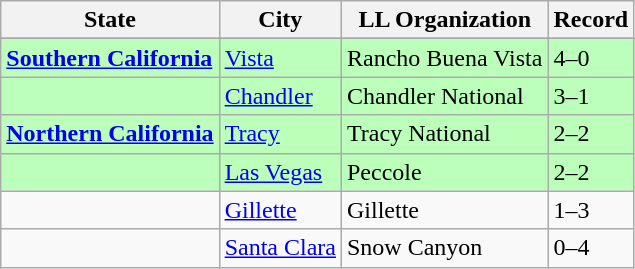<table class="wikitable">
<tr>
<th>State</th>
<th>City</th>
<th>LL Organization</th>
<th>Record</th>
</tr>
<tr>
</tr>
<tr bgcolor=#bbffbb>
<td><strong> <a href='#'>Southern California</a></strong></td>
<td><a href='#'>Vista</a></td>
<td>Rancho Buena Vista</td>
<td>4–0</td>
</tr>
<tr bgcolor=#bbffbb>
<td><strong></strong></td>
<td><a href='#'>Chandler</a></td>
<td>Chandler National</td>
<td>3–1</td>
</tr>
<tr bgcolor=#bbffbb>
<td><strong> <a href='#'>Northern California</a></strong></td>
<td><a href='#'>Tracy</a></td>
<td>Tracy National</td>
<td>2–2</td>
</tr>
<tr bgcolor=#bbffbb>
<td><strong></strong></td>
<td><a href='#'>Las Vegas</a></td>
<td>Peccole</td>
<td>2–2</td>
</tr>
<tr>
<td><strong></strong></td>
<td><a href='#'>Gillette</a></td>
<td>Gillette</td>
<td>1–3</td>
</tr>
<tr>
<td><strong></strong></td>
<td><a href='#'>Santa Clara</a></td>
<td>Snow Canyon</td>
<td>0–4</td>
</tr>
</table>
